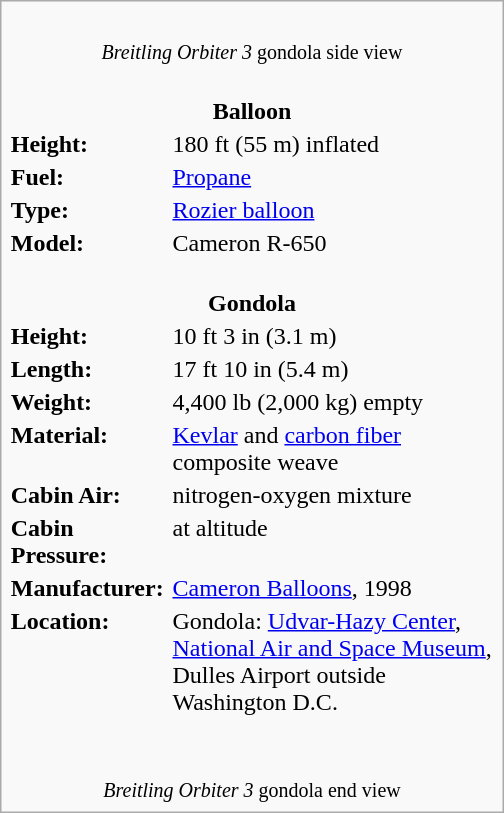<table class="infobox" style="width: 21em; text-align: left;">
<tr>
<td colspan="2" style="text-align:center;"><br><small><em>Breitling Orbiter 3</em> gondola side view</small></td>
</tr>
<tr>
<th align="center" colspan="2"><br>Balloon</th>
</tr>
<tr>
<th>Height:</th>
<td>180 ft (55 m) inflated</td>
</tr>
<tr>
<th>Fuel:</th>
<td><a href='#'>Propane</a></td>
</tr>
<tr>
<th>Type:</th>
<td><a href='#'>Rozier balloon</a></td>
</tr>
<tr>
<th>Model:</th>
<td>Cameron R-650</td>
</tr>
<tr>
<th align="center" colspan="2"><br>Gondola</th>
</tr>
<tr>
<th>Height:</th>
<td>10 ft 3 in (3.1 m)</td>
</tr>
<tr>
<th>Length:</th>
<td>17 ft 10 in (5.4 m)</td>
</tr>
<tr>
<th>Weight:</th>
<td>4,400 lb (2,000 kg) empty</td>
</tr>
<tr>
<th>Material:</th>
<td><a href='#'>Kevlar</a> and <a href='#'>carbon fiber</a><br>composite weave</td>
</tr>
<tr>
<th>Cabin Air:</th>
<td>nitrogen-oxygen mixture</td>
</tr>
<tr>
<th>Cabin Pressure:</th>
<td> at altitude</td>
</tr>
<tr>
<th>Manufacturer:</th>
<td><a href='#'>Cameron Balloons</a>, 1998</td>
</tr>
<tr>
<th>Location:</th>
<td>Gondola: <a href='#'>Udvar-Hazy Center</a>, <a href='#'>National Air and Space Museum</a>, Dulles Airport outside Washington D.C.</td>
</tr>
<tr>
<td colspan="2" style="text-align:center;"><br><br><small><em>Breitling Orbiter 3</em> gondola end view</small></td>
</tr>
</table>
